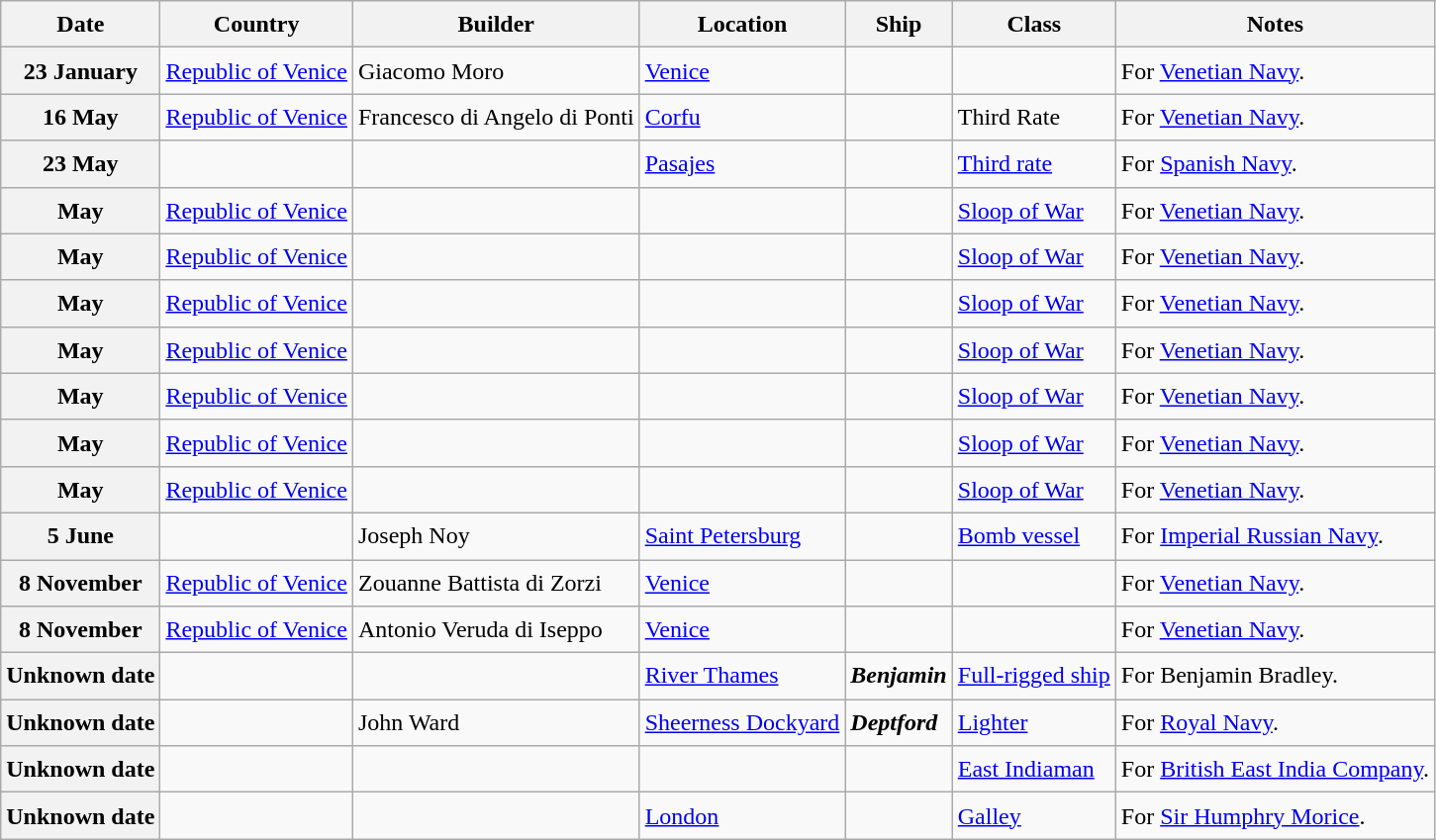<table class="wikitable sortable" style="font-size:1.00em; line-height:1.5em;">
<tr>
<th>Date</th>
<th>Country</th>
<th>Builder</th>
<th>Location</th>
<th>Ship</th>
<th>Class</th>
<th>Notes</th>
</tr>
<tr ---->
<th>23 January</th>
<td> <a href='#'>Republic of Venice</a></td>
<td>Giacomo Moro</td>
<td><a href='#'>Venice</a></td>
<td><strong></strong></td>
<td></td>
<td>For <a href='#'>Venetian Navy</a>.</td>
</tr>
<tr ---->
<th>16 May</th>
<td> <a href='#'>Republic of Venice</a></td>
<td>Francesco di Angelo di Ponti</td>
<td><a href='#'>Corfu</a></td>
<td><strong></strong></td>
<td>Third Rate</td>
<td>For <a href='#'>Venetian Navy</a>.</td>
</tr>
<tr ---->
<th>23 May</th>
<td></td>
<td></td>
<td><a href='#'>Pasajes</a></td>
<td><strong></strong></td>
<td><a href='#'>Third rate</a></td>
<td>For <a href='#'>Spanish Navy</a>.</td>
</tr>
<tr ---->
<th>May</th>
<td> <a href='#'>Republic of Venice</a></td>
<td></td>
<td></td>
<td><strong></strong></td>
<td><a href='#'>Sloop of War</a></td>
<td>For <a href='#'>Venetian Navy</a>.</td>
</tr>
<tr ---->
<th>May</th>
<td> <a href='#'>Republic of Venice</a></td>
<td></td>
<td></td>
<td><strong></strong></td>
<td><a href='#'>Sloop of War</a></td>
<td>For <a href='#'>Venetian Navy</a>.</td>
</tr>
<tr ---->
<th>May</th>
<td> <a href='#'>Republic of Venice</a></td>
<td></td>
<td></td>
<td><strong></strong></td>
<td><a href='#'>Sloop of War</a></td>
<td>For <a href='#'>Venetian Navy</a>.</td>
</tr>
<tr ---->
<th>May</th>
<td> <a href='#'>Republic of Venice</a></td>
<td></td>
<td></td>
<td><strong></strong></td>
<td><a href='#'>Sloop of War</a></td>
<td>For <a href='#'>Venetian Navy</a>.</td>
</tr>
<tr ---->
<th>May</th>
<td> <a href='#'>Republic of Venice</a></td>
<td></td>
<td></td>
<td><strong></strong></td>
<td><a href='#'>Sloop of War</a></td>
<td>For <a href='#'>Venetian Navy</a>.</td>
</tr>
<tr ---->
<th>May</th>
<td> <a href='#'>Republic of Venice</a></td>
<td></td>
<td></td>
<td><strong></strong></td>
<td><a href='#'>Sloop of War</a></td>
<td>For <a href='#'>Venetian Navy</a>.</td>
</tr>
<tr ---->
<th>May</th>
<td> <a href='#'>Republic of Venice</a></td>
<td></td>
<td></td>
<td><strong></strong></td>
<td><a href='#'>Sloop of War</a></td>
<td>For <a href='#'>Venetian Navy</a>.</td>
</tr>
<tr ---->
<th>5 June</th>
<td></td>
<td>Joseph Noy</td>
<td><a href='#'>Saint Petersburg</a></td>
<td><strong></strong></td>
<td><a href='#'>Bomb vessel</a></td>
<td>For <a href='#'>Imperial Russian Navy</a>.</td>
</tr>
<tr ---->
<th>8 November</th>
<td> <a href='#'>Republic of Venice</a></td>
<td>Zouanne Battista di Zorzi</td>
<td><a href='#'>Venice</a></td>
<td><strong></strong></td>
<td></td>
<td>For <a href='#'>Venetian Navy</a>.</td>
</tr>
<tr ---->
<th>8 November</th>
<td> <a href='#'>Republic of Venice</a></td>
<td>Antonio Veruda di Iseppo</td>
<td><a href='#'>Venice</a></td>
<td><strong></strong></td>
<td></td>
<td>For <a href='#'>Venetian Navy</a>.</td>
</tr>
<tr ---->
<th>Unknown date</th>
<td></td>
<td></td>
<td><a href='#'>River Thames</a></td>
<td><strong><em>Benjamin</em></strong></td>
<td><a href='#'>Full-rigged ship</a></td>
<td>For Benjamin Bradley.</td>
</tr>
<tr ---->
<th>Unknown date</th>
<td></td>
<td>John Ward</td>
<td><a href='#'>Sheerness Dockyard</a></td>
<td><strong><em>Deptford</em></strong></td>
<td><a href='#'>Lighter</a></td>
<td>For <a href='#'>Royal Navy</a>.</td>
</tr>
<tr ---->
<th>Unknown date</th>
<td></td>
<td></td>
<td></td>
<td><strong></strong></td>
<td><a href='#'>East Indiaman</a></td>
<td>For <a href='#'>British East India Company</a>.</td>
</tr>
<tr ---->
<th>Unknown date</th>
<td></td>
<td></td>
<td><a href='#'>London</a></td>
<td><strong></strong></td>
<td><a href='#'>Galley</a></td>
<td>For <a href='#'>Sir Humphry Morice</a>.</td>
</tr>
</table>
